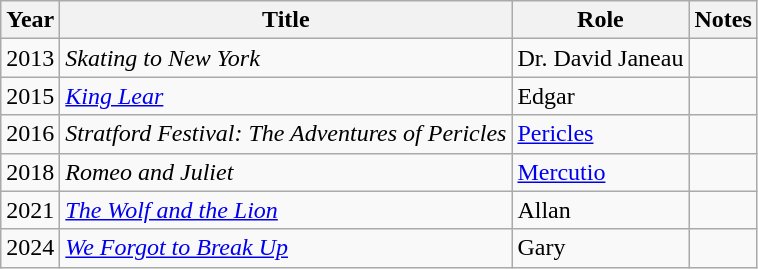<table class="wikitable sortable">
<tr>
<th>Year</th>
<th>Title</th>
<th>Role</th>
<th class="unsortable">Notes</th>
</tr>
<tr>
<td>2013</td>
<td><em>Skating to New York</em></td>
<td>Dr. David Janeau</td>
<td></td>
</tr>
<tr>
<td>2015</td>
<td><em><a href='#'>King Lear</a></em></td>
<td>Edgar</td>
<td></td>
</tr>
<tr>
<td>2016</td>
<td><em>Stratford Festival: The Adventures of Pericles</em></td>
<td><a href='#'>Pericles</a></td>
<td></td>
</tr>
<tr>
<td>2018</td>
<td><em>Romeo and Juliet</em></td>
<td><a href='#'>Mercutio</a></td>
<td></td>
</tr>
<tr>
<td>2021</td>
<td data-sort-value="Wolf and the Lion, The"><em><a href='#'>The Wolf and the Lion</a></em></td>
<td>Allan</td>
<td></td>
</tr>
<tr>
<td>2024</td>
<td><em><a href='#'>We Forgot to Break Up</a></em></td>
<td>Gary</td>
<td></td>
</tr>
</table>
